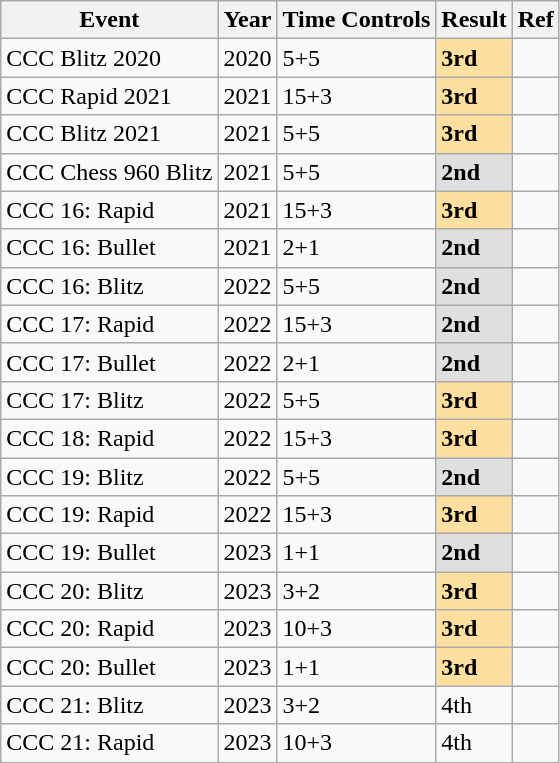<table class="wikitable">
<tr>
<th>Event</th>
<th>Year</th>
<th>Time Controls</th>
<th>Result</th>
<th>Ref</th>
</tr>
<tr>
<td>CCC Blitz 2020</td>
<td>2020</td>
<td>5+5</td>
<td style="background:#FFDF9F;"><strong>3rd</strong></td>
<td></td>
</tr>
<tr>
<td>CCC Rapid 2021</td>
<td>2021</td>
<td>15+3</td>
<td style="background:#FFDF9F;"><strong>3rd</strong></td>
<td></td>
</tr>
<tr>
<td>CCC Blitz 2021</td>
<td>2021</td>
<td>5+5</td>
<td style="background:#FFDF9F;"><strong>3rd</strong></td>
<td></td>
</tr>
<tr>
<td>CCC Chess 960 Blitz</td>
<td>2021</td>
<td>5+5</td>
<td style="background:#DFDFDF;"><strong>2nd</strong></td>
<td></td>
</tr>
<tr>
<td>CCC 16: Rapid</td>
<td>2021</td>
<td>15+3</td>
<td style="background:#FFDF9F;"><strong>3rd</strong></td>
<td></td>
</tr>
<tr>
<td>CCC 16: Bullet</td>
<td>2021</td>
<td>2+1</td>
<td style="background:#DFDFDF;"><strong>2nd</strong></td>
<td></td>
</tr>
<tr>
<td>CCC 16: Blitz</td>
<td>2022</td>
<td>5+5</td>
<td style="background:#DFDFDF;"><strong>2nd</strong></td>
<td></td>
</tr>
<tr>
<td>CCC 17: Rapid</td>
<td>2022</td>
<td>15+3</td>
<td style="background:#DFDFDF;"><strong>2nd</strong></td>
<td></td>
</tr>
<tr>
<td>CCC 17: Bullet</td>
<td>2022</td>
<td>2+1</td>
<td style="background:#DFDFDF;"><strong>2nd</strong></td>
<td></td>
</tr>
<tr>
<td>CCC 17: Blitz</td>
<td>2022</td>
<td>5+5</td>
<td style="background:#FFDF9F;"><strong>3rd</strong></td>
<td></td>
</tr>
<tr>
<td>CCC 18: Rapid</td>
<td>2022</td>
<td>15+3</td>
<td style="background:#FFDF9F;"><strong>3rd</strong></td>
<td></td>
</tr>
<tr>
<td>CCC 19: Blitz</td>
<td>2022</td>
<td>5+5</td>
<td style="background:#DFDFDF;"><strong>2nd</strong></td>
<td></td>
</tr>
<tr>
<td>CCC 19: Rapid</td>
<td>2022</td>
<td>15+3</td>
<td style="background:#FFDF9F;"><strong>3rd</strong></td>
<td></td>
</tr>
<tr>
<td>CCC 19: Bullet</td>
<td>2023</td>
<td>1+1</td>
<td style="background:#DFDFDF;"><strong>2nd</strong></td>
<td></td>
</tr>
<tr>
<td>CCC 20: Blitz</td>
<td>2023</td>
<td>3+2</td>
<td style="background:#FFDF9F;"><strong>3rd</strong></td>
<td></td>
</tr>
<tr>
<td>CCC 20: Rapid</td>
<td>2023</td>
<td>10+3</td>
<td style="background:#FFDF9F;"><strong>3rd</strong></td>
<td></td>
</tr>
<tr>
<td>CCC 20: Bullet</td>
<td>2023</td>
<td>1+1</td>
<td style="background:#FFDF9F;"><strong>3rd</strong></td>
<td></td>
</tr>
<tr>
<td>CCC 21: Blitz</td>
<td>2023</td>
<td>3+2</td>
<td>4th</td>
<td></td>
</tr>
<tr>
<td>CCC 21: Rapid</td>
<td>2023</td>
<td>10+3</td>
<td>4th</td>
<td></td>
</tr>
</table>
